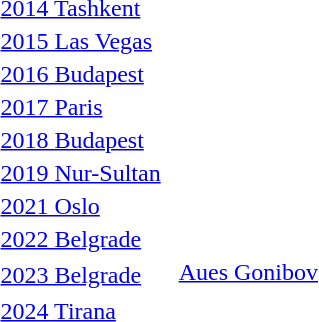<table>
<tr>
<td rowspan=2><a href='#'>2014 Tashkent</a></td>
<td rowspan=2></td>
<td rowspan=2></td>
<td></td>
</tr>
<tr>
<td></td>
</tr>
<tr>
<td rowspan=2><a href='#'>2015 Las Vegas</a></td>
<td rowspan=2></td>
<td rowspan=2></td>
<td></td>
</tr>
<tr>
<td></td>
</tr>
<tr>
<td rowspan=2><a href='#'>2016 Budapest</a></td>
<td rowspan=2></td>
<td rowspan=2></td>
<td></td>
</tr>
<tr>
<td></td>
</tr>
<tr>
<td rowspan=2><a href='#'>2017 Paris</a></td>
<td rowspan=2></td>
<td rowspan=2></td>
<td></td>
</tr>
<tr>
<td></td>
</tr>
<tr>
<td rowspan=2><a href='#'>2018 Budapest</a></td>
<td rowspan=2></td>
<td rowspan=2></td>
<td></td>
</tr>
<tr>
<td></td>
</tr>
<tr>
<td rowspan=2><a href='#'>2019 Nur-Sultan</a></td>
<td rowspan=2></td>
<td rowspan=2></td>
<td></td>
</tr>
<tr>
<td></td>
</tr>
<tr>
<td rowspan=2><a href='#'>2021 Oslo</a></td>
<td rowspan=2></td>
<td rowspan=2></td>
<td></td>
</tr>
<tr>
<td></td>
</tr>
<tr>
<td rowspan=2><a href='#'>2022 Belgrade</a></td>
<td rowspan=2></td>
<td rowspan=2></td>
<td></td>
</tr>
<tr>
<td></td>
</tr>
<tr>
<td rowspan=2><a href='#'>2023 Belgrade</a></td>
<td rowspan=2></td>
<td rowspan=2></td>
<td> <a href='#'>Aues Gonibov</a> </td>
</tr>
<tr>
<td></td>
</tr>
<tr>
<td rowspan=2><a href='#'>2024 Tirana</a></td>
<td rowspan=2></td>
<td rowspan=2></td>
<td></td>
</tr>
<tr>
<td></td>
</tr>
</table>
